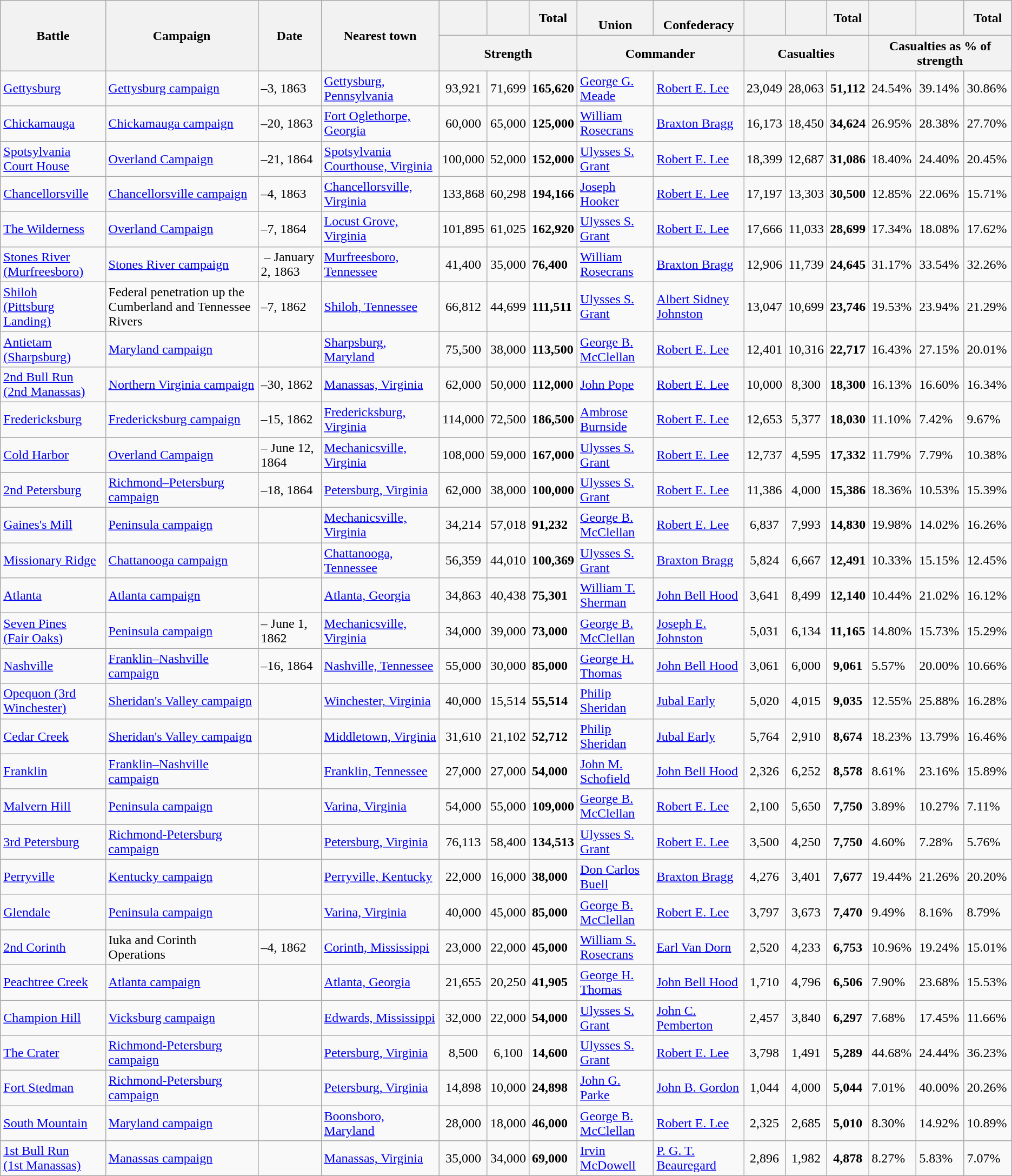<table class="sortable wikitable">
<tr Campaign>
<th rowspan="2">Battle</th>
<th rowspan="2">Campaign</th>
<th rowspan="2">Date</th>
<th rowspan="2">Nearest town</th>
<th></th>
<th></th>
<th>Total</th>
<th><br>Union</th>
<th><br>Confederacy</th>
<th></th>
<th></th>
<th>Total</th>
<th></th>
<th></th>
<th>Total</th>
</tr>
<tr>
<th colspan="3">Strength</th>
<th colspan="2">Commander</th>
<th colspan="3">Casualties</th>
<th colspan="3">Casualties as % of strength</th>
</tr>
<tr>
<td><a href='#'>Gettysburg</a></td>
<td><a href='#'>Gettysburg campaign</a></td>
<td>–3, 1863</td>
<td><a href='#'>Gettysburg, Pennsylvania</a></td>
<td style="text-align:center;">93,921</td>
<td style="text-align:center;">71,699</td>
<td><strong>165,620</strong></td>
<td><a href='#'>George G. Meade</a></td>
<td><a href='#'>Robert E. Lee</a></td>
<td style="text-align:center;">23,049</td>
<td style="text-align:center;">28,063</td>
<td style="text-align:center;"><strong>51,112</strong></td>
<td>24.54%</td>
<td>39.14%</td>
<td>30.86%</td>
</tr>
<tr>
<td><a href='#'>Chickamauga</a></td>
<td><a href='#'>Chickamauga campaign</a></td>
<td>–20, 1863</td>
<td><a href='#'>Fort Oglethorpe, Georgia</a></td>
<td style="text-align:center;">60,000</td>
<td style="text-align:center;">65,000</td>
<td><strong>125,000</strong></td>
<td><a href='#'>William Rosecrans</a></td>
<td><a href='#'>Braxton Bragg</a></td>
<td style="text-align:center;">16,173</td>
<td style="text-align:center;">18,450</td>
<td style="text-align:center;"><strong>34,624</strong></td>
<td>26.95%</td>
<td>28.38%</td>
<td>27.70%</td>
</tr>
<tr>
<td><a href='#'>Spotsylvania Court House</a></td>
<td><a href='#'>Overland Campaign</a></td>
<td>–21, 1864</td>
<td><a href='#'>Spotsylvania Courthouse, Virginia</a></td>
<td style="text-align:center;">100,000</td>
<td style="text-align:center;">52,000</td>
<td><strong>152,000</strong></td>
<td><a href='#'>Ulysses S. Grant</a></td>
<td><a href='#'>Robert E. Lee</a></td>
<td style="text-align:center;">18,399</td>
<td style="text-align:center;">12,687</td>
<td style="text-align:center;"><strong>31,086</strong></td>
<td>18.40%</td>
<td>24.40%</td>
<td>20.45%</td>
</tr>
<tr>
<td><a href='#'>Chancellorsville</a></td>
<td><a href='#'>Chancellorsville campaign</a></td>
<td>–4, 1863</td>
<td><a href='#'>Chancellorsville, Virginia</a></td>
<td style="text-align:center;">133,868</td>
<td style="text-align:center;">60,298</td>
<td><strong>194,166</strong></td>
<td><a href='#'>Joseph Hooker</a></td>
<td><a href='#'>Robert E. Lee</a></td>
<td style="text-align:center;">17,197</td>
<td style="text-align:center;">13,303</td>
<td style="text-align:center;"><strong>30,500</strong></td>
<td>12.85%</td>
<td>22.06%</td>
<td>15.71%</td>
</tr>
<tr>
<td><a href='#'>The Wilderness</a></td>
<td><a href='#'>Overland Campaign</a></td>
<td>–7, 1864</td>
<td><a href='#'>Locust Grove, Virginia</a></td>
<td style="text-align:center;">101,895</td>
<td style="text-align:center;">61,025</td>
<td><strong>162,920</strong></td>
<td><a href='#'>Ulysses S. Grant</a></td>
<td><a href='#'>Robert E. Lee</a></td>
<td style="text-align:center;">17,666</td>
<td style="text-align:center;">11,033</td>
<td style="text-align:center;"><strong>28,699</strong></td>
<td>17.34%</td>
<td>18.08%</td>
<td>17.62%</td>
</tr>
<tr>
<td><a href='#'>Stones River<br>(Murfreesboro)</a></td>
<td><a href='#'>Stones River campaign</a></td>
<td> – January 2, 1863</td>
<td><a href='#'>Murfreesboro, Tennessee</a></td>
<td style="text-align:center;">41,400</td>
<td style="text-align:center;">35,000</td>
<td><strong>76,400</strong></td>
<td><a href='#'>William Rosecrans</a></td>
<td><a href='#'>Braxton Bragg</a></td>
<td style="text-align:center;">12,906</td>
<td style="text-align:center;">11,739</td>
<td style="text-align:center;"><strong>24,645</strong></td>
<td>31.17%</td>
<td>33.54%</td>
<td>32.26%</td>
</tr>
<tr>
<td><a href='#'>Shiloh<br>(Pittsburg Landing)</a></td>
<td>Federal penetration up the Cumberland and Tennessee Rivers</td>
<td>–7, 1862</td>
<td><a href='#'>Shiloh, Tennessee</a></td>
<td style="text-align:center;">66,812</td>
<td style="text-align:center;">44,699</td>
<td><strong>111,511</strong></td>
<td><a href='#'>Ulysses S. Grant</a></td>
<td><a href='#'>Albert Sidney Johnston</a></td>
<td style="text-align:center;">13,047</td>
<td style="text-align:center;">10,699</td>
<td style="text-align:center;"><strong>23,746</strong></td>
<td>19.53%</td>
<td>23.94%</td>
<td>21.29%</td>
</tr>
<tr>
<td><a href='#'>Antietam<br>(Sharpsburg)</a></td>
<td><a href='#'>Maryland campaign</a></td>
<td></td>
<td><a href='#'>Sharpsburg, Maryland</a></td>
<td style="text-align:center;">75,500</td>
<td style="text-align:center;">38,000</td>
<td><strong>113,500</strong></td>
<td><a href='#'>George B. McClellan</a></td>
<td><a href='#'>Robert E. Lee</a></td>
<td style="text-align:center;">12,401</td>
<td style="text-align:center;">10,316</td>
<td style="text-align:center;"><strong>22,717</strong></td>
<td>16.43%</td>
<td>27.15%</td>
<td>20.01%</td>
</tr>
<tr>
<td><a href='#'>2nd Bull Run<br>(2nd Manassas)</a></td>
<td><a href='#'>Northern Virginia campaign</a></td>
<td>–30, 1862</td>
<td><a href='#'>Manassas, Virginia</a></td>
<td style="text-align:center;">62,000</td>
<td style="text-align:center;">50,000</td>
<td><strong>112,000</strong></td>
<td><a href='#'>John Pope</a></td>
<td><a href='#'>Robert E. Lee</a></td>
<td style="text-align:center;">10,000</td>
<td style="text-align:center;">8,300</td>
<td style="text-align:center;"><strong>18,300</strong></td>
<td>16.13%</td>
<td>16.60%</td>
<td>16.34%</td>
</tr>
<tr>
<td><a href='#'>Fredericksburg</a></td>
<td><a href='#'>Fredericksburg campaign</a></td>
<td>–15, 1862</td>
<td><a href='#'>Fredericksburg, Virginia</a></td>
<td style="text-align:center;">114,000</td>
<td style="text-align:center;">72,500</td>
<td><strong>186,500</strong></td>
<td><a href='#'>Ambrose Burnside</a></td>
<td><a href='#'>Robert E. Lee</a></td>
<td style="text-align:center;">12,653</td>
<td style="text-align:center;">5,377</td>
<td style="text-align:center;"><strong>18,030</strong></td>
<td>11.10%</td>
<td>7.42%</td>
<td>9.67%</td>
</tr>
<tr>
<td><a href='#'>Cold Harbor</a></td>
<td><a href='#'>Overland Campaign</a></td>
<td> – June 12, 1864</td>
<td><a href='#'>Mechanicsville, Virginia</a></td>
<td style="text-align:center;">108,000</td>
<td style="text-align:center;">59,000</td>
<td><strong>167,000</strong></td>
<td><a href='#'>Ulysses S. Grant</a></td>
<td><a href='#'>Robert E. Lee</a></td>
<td style="text-align:center;">12,737</td>
<td style="text-align:center;">4,595</td>
<td style="text-align:center;"><strong>17,332</strong></td>
<td>11.79%</td>
<td>7.79%</td>
<td>10.38%</td>
</tr>
<tr>
<td><a href='#'>2nd Petersburg</a></td>
<td><a href='#'>Richmond–Petersburg campaign</a></td>
<td>–18, 1864</td>
<td><a href='#'>Petersburg, Virginia</a></td>
<td style="text-align:center;">62,000</td>
<td style="text-align:center;">38,000</td>
<td><strong>100,000</strong></td>
<td><a href='#'>Ulysses S. Grant</a></td>
<td><a href='#'>Robert E. Lee</a></td>
<td style="text-align:center;">11,386</td>
<td style="text-align:center;">4,000</td>
<td style="text-align:center;"><strong>15,386</strong></td>
<td>18.36%</td>
<td>10.53%</td>
<td>15.39%</td>
</tr>
<tr>
<td><a href='#'>Gaines's Mill</a></td>
<td><a href='#'>Peninsula campaign</a></td>
<td></td>
<td><a href='#'>Mechanicsville, Virginia</a></td>
<td style="text-align:center;">34,214</td>
<td style="text-align:center;">57,018</td>
<td><strong>91,232</strong></td>
<td><a href='#'>George B. McClellan</a></td>
<td><a href='#'>Robert E. Lee</a></td>
<td style="text-align:center;">6,837</td>
<td style="text-align:center;">7,993</td>
<td style="text-align:center;"><strong>14,830</strong></td>
<td>19.98%</td>
<td>14.02%</td>
<td>16.26%</td>
</tr>
<tr>
<td><a href='#'>Missionary Ridge</a></td>
<td><a href='#'>Chattanooga campaign</a></td>
<td></td>
<td><a href='#'>Chattanooga, Tennessee</a></td>
<td style="text-align:center;">56,359</td>
<td style="text-align:center;">44,010</td>
<td><strong>100,369</strong></td>
<td><a href='#'>Ulysses S. Grant</a></td>
<td><a href='#'>Braxton Bragg</a></td>
<td style="text-align:center;">5,824</td>
<td style="text-align:center;">6,667</td>
<td style="text-align:center;"><strong>12,491</strong></td>
<td>10.33%</td>
<td>15.15%</td>
<td>12.45%</td>
</tr>
<tr>
<td><a href='#'>Atlanta</a></td>
<td><a href='#'>Atlanta campaign</a></td>
<td></td>
<td><a href='#'>Atlanta, Georgia</a></td>
<td style="text-align:center;">34,863</td>
<td style="text-align:center;">40,438</td>
<td><strong>75,301</strong></td>
<td><a href='#'>William T. Sherman</a></td>
<td><a href='#'>John Bell Hood</a></td>
<td style="text-align:center;">3,641</td>
<td style="text-align:center;">8,499</td>
<td style="text-align:center;"><strong>12,140</strong></td>
<td>10.44%</td>
<td>21.02%</td>
<td>16.12%</td>
</tr>
<tr>
<td><a href='#'>Seven Pines<br>(Fair Oaks)</a></td>
<td><a href='#'>Peninsula campaign</a></td>
<td> – June 1, 1862</td>
<td><a href='#'>Mechanicsville, Virginia</a></td>
<td style="text-align:center;">34,000</td>
<td style="text-align:center;">39,000</td>
<td><strong>73,000</strong></td>
<td><a href='#'>George B. McClellan</a></td>
<td><a href='#'>Joseph E. Johnston</a></td>
<td style="text-align:center;">5,031</td>
<td style="text-align:center;">6,134</td>
<td style="text-align:center;"><strong>11,165</strong></td>
<td>14.80%</td>
<td>15.73%</td>
<td>15.29%</td>
</tr>
<tr>
<td><a href='#'>Nashville</a></td>
<td><a href='#'>Franklin–Nashville campaign</a></td>
<td>–16, 1864</td>
<td><a href='#'>Nashville, Tennessee</a></td>
<td style="text-align:center;">55,000</td>
<td style="text-align:center;">30,000</td>
<td><strong>85,000</strong></td>
<td><a href='#'>George H. Thomas</a></td>
<td><a href='#'>John Bell Hood</a></td>
<td style="text-align:center;">3,061</td>
<td style="text-align:center;">6,000</td>
<td style="text-align:center;"><strong>9,061</strong></td>
<td>5.57%</td>
<td>20.00%</td>
<td>10.66%</td>
</tr>
<tr>
<td><a href='#'>Opequon (3rd Winchester)</a></td>
<td><a href='#'>Sheridan's Valley campaign</a></td>
<td></td>
<td><a href='#'>Winchester, Virginia</a></td>
<td style="text-align:center;">40,000</td>
<td style="text-align:center;">15,514</td>
<td><strong>55,514</strong></td>
<td><a href='#'>Philip Sheridan</a></td>
<td><a href='#'>Jubal Early</a></td>
<td style="text-align:center;">5,020</td>
<td style="text-align:center;">4,015</td>
<td style="text-align:center;"><strong>9,035</strong></td>
<td>12.55%</td>
<td>25.88%</td>
<td>16.28%</td>
</tr>
<tr>
<td><a href='#'>Cedar Creek</a></td>
<td><a href='#'>Sheridan's Valley campaign</a></td>
<td></td>
<td><a href='#'>Middletown, Virginia</a></td>
<td style="text-align:center;">31,610</td>
<td style="text-align:center;">21,102</td>
<td><strong>52,712</strong></td>
<td><a href='#'>Philip Sheridan</a></td>
<td><a href='#'>Jubal Early</a></td>
<td style="text-align:center;">5,764</td>
<td style="text-align:center;">2,910</td>
<td style="text-align:center;"><strong>8,674</strong></td>
<td>18.23%</td>
<td>13.79%</td>
<td>16.46%</td>
</tr>
<tr>
<td><a href='#'>Franklin</a></td>
<td><a href='#'>Franklin–Nashville campaign</a></td>
<td></td>
<td><a href='#'>Franklin, Tennessee</a></td>
<td style="text-align:center;">27,000</td>
<td style="text-align:center;">27,000</td>
<td><strong>54,000</strong></td>
<td><a href='#'>John M. Schofield</a></td>
<td><a href='#'>John Bell Hood</a></td>
<td style="text-align:center;">2,326</td>
<td style="text-align:center;">6,252</td>
<td style="text-align:center;"><strong>8,578</strong></td>
<td>8.61%</td>
<td>23.16%</td>
<td>15.89%</td>
</tr>
<tr>
<td><a href='#'>Malvern Hill</a></td>
<td><a href='#'>Peninsula campaign</a></td>
<td></td>
<td><a href='#'>Varina, Virginia</a></td>
<td style="text-align:center;">54,000</td>
<td style="text-align:center;">55,000</td>
<td><strong>109,000</strong></td>
<td><a href='#'>George B. McClellan</a></td>
<td><a href='#'>Robert E. Lee</a></td>
<td style="text-align:center;">2,100</td>
<td style="text-align:center;">5,650</td>
<td style="text-align:center;"><strong>7,750</strong></td>
<td>3.89%</td>
<td>10.27%</td>
<td>7.11%</td>
</tr>
<tr>
<td><a href='#'>3rd Petersburg</a></td>
<td><a href='#'>Richmond-Petersburg campaign</a></td>
<td></td>
<td><a href='#'>Petersburg, Virginia</a></td>
<td style="text-align:center;">76,113</td>
<td style="text-align:center;">58,400</td>
<td><strong>134,513</strong></td>
<td><a href='#'>Ulysses S. Grant</a></td>
<td><a href='#'>Robert E. Lee</a></td>
<td style="text-align:center;">3,500</td>
<td style="text-align:center;">4,250</td>
<td style="text-align:center;"><strong>7,750</strong></td>
<td>4.60%</td>
<td>7.28%</td>
<td>5.76%</td>
</tr>
<tr>
<td><a href='#'>Perryville</a></td>
<td><a href='#'>Kentucky campaign</a></td>
<td></td>
<td><a href='#'>Perryville, Kentucky</a></td>
<td style="text-align:center;">22,000</td>
<td style="text-align:center;">16,000</td>
<td><strong>38,000</strong></td>
<td><a href='#'>Don Carlos Buell</a></td>
<td><a href='#'>Braxton Bragg</a></td>
<td style="text-align:center;">4,276</td>
<td style="text-align:center;">3,401</td>
<td style="text-align:center;"><strong>7,677</strong></td>
<td>19.44%</td>
<td>21.26%</td>
<td>20.20%</td>
</tr>
<tr>
<td><a href='#'>Glendale</a></td>
<td><a href='#'>Peninsula campaign</a></td>
<td></td>
<td><a href='#'>Varina, Virginia</a></td>
<td style="text-align:center;">40,000</td>
<td style="text-align:center;">45,000</td>
<td><strong>85,000</strong></td>
<td><a href='#'>George B. McClellan</a></td>
<td><a href='#'>Robert E. Lee</a></td>
<td style="text-align:center;">3,797</td>
<td style="text-align:center;">3,673</td>
<td style="text-align:center;"><strong>7,470</strong></td>
<td>9.49%</td>
<td>8.16%</td>
<td>8.79%</td>
</tr>
<tr>
<td><a href='#'>2nd Corinth</a></td>
<td>Iuka and Corinth Operations</td>
<td>–4, 1862</td>
<td><a href='#'>Corinth, Mississippi</a></td>
<td style="text-align:center;">23,000</td>
<td style="text-align:center;">22,000</td>
<td><strong>45,000</strong></td>
<td><a href='#'>William S. Rosecrans</a></td>
<td><a href='#'>Earl Van Dorn</a></td>
<td style="text-align:center;">2,520</td>
<td style="text-align:center;">4,233</td>
<td style="text-align:center;"><strong>6,753</strong></td>
<td>10.96%</td>
<td>19.24%</td>
<td>15.01%</td>
</tr>
<tr>
<td><a href='#'>Peachtree Creek</a></td>
<td><a href='#'>Atlanta campaign</a></td>
<td></td>
<td><a href='#'>Atlanta, Georgia</a></td>
<td style="text-align:center;">21,655</td>
<td style="text-align:center;">20,250</td>
<td><strong>41,905</strong></td>
<td><a href='#'>George H. Thomas</a></td>
<td><a href='#'>John Bell Hood</a></td>
<td style="text-align:center;">1,710</td>
<td style="text-align:center;">4,796</td>
<td style="text-align:center;"><strong>6,506</strong></td>
<td>7.90%</td>
<td>23.68%</td>
<td>15.53%</td>
</tr>
<tr>
<td><a href='#'>Champion Hill</a></td>
<td><a href='#'>Vicksburg campaign</a></td>
<td></td>
<td><a href='#'>Edwards, Mississippi</a></td>
<td style="text-align:center;">32,000</td>
<td style="text-align:center;">22,000</td>
<td><strong>54,000</strong></td>
<td><a href='#'>Ulysses S. Grant</a></td>
<td><a href='#'>John C. Pemberton</a></td>
<td style="text-align:center;">2,457</td>
<td style="text-align:center;">3,840</td>
<td style="text-align:center;"><strong>6,297</strong></td>
<td>7.68%</td>
<td>17.45%</td>
<td>11.66%</td>
</tr>
<tr>
<td><a href='#'>The Crater</a></td>
<td><a href='#'>Richmond-Petersburg campaign</a></td>
<td></td>
<td><a href='#'>Petersburg, Virginia</a></td>
<td style="text-align:center;">8,500</td>
<td style="text-align:center;">6,100</td>
<td><strong>14,600</strong></td>
<td><a href='#'>Ulysses S. Grant</a></td>
<td><a href='#'>Robert E. Lee</a></td>
<td style="text-align:center;">3,798</td>
<td style="text-align:center;">1,491</td>
<td style="text-align:center;"><strong>5,289</strong></td>
<td>44.68%</td>
<td>24.44%</td>
<td>36.23%</td>
</tr>
<tr>
<td><a href='#'>Fort Stedman</a></td>
<td><a href='#'>Richmond-Petersburg campaign</a></td>
<td></td>
<td><a href='#'>Petersburg, Virginia</a></td>
<td style="text-align:center;">14,898</td>
<td style="text-align:center;">10,000</td>
<td><strong>24,898</strong></td>
<td><a href='#'>John G. Parke</a></td>
<td><a href='#'>John B. Gordon</a></td>
<td style="text-align:center;">1,044</td>
<td style="text-align:center;">4,000</td>
<td style="text-align:center;"><strong>5,044</strong></td>
<td>7.01%</td>
<td>40.00%</td>
<td>20.26%</td>
</tr>
<tr>
<td><a href='#'>South Mountain</a></td>
<td><a href='#'>Maryland campaign</a></td>
<td></td>
<td><a href='#'>Boonsboro, Maryland</a></td>
<td style="text-align:center;">28,000</td>
<td style="text-align:center;">18,000</td>
<td><strong>46,000</strong></td>
<td><a href='#'>George B. McClellan</a></td>
<td><a href='#'>Robert E. Lee</a></td>
<td style="text-align:center;">2,325</td>
<td style="text-align:center;">2,685</td>
<td style="text-align:center;"><strong>5,010</strong></td>
<td>8.30%</td>
<td>14.92%</td>
<td>10.89%</td>
</tr>
<tr>
<td><a href='#'>1st Bull Run<br>(1st Manassas)</a></td>
<td><a href='#'>Manassas campaign</a></td>
<td></td>
<td><a href='#'>Manassas, Virginia</a></td>
<td style="text-align:center;">35,000</td>
<td style="text-align:center;">34,000</td>
<td><strong>69,000</strong></td>
<td><a href='#'>Irvin McDowell</a></td>
<td><a href='#'>P. G. T. Beauregard</a></td>
<td style="text-align:center;">2,896</td>
<td style="text-align:center;">1,982</td>
<td style="text-align:center;"><strong>4,878</strong></td>
<td>8.27%</td>
<td>5.83%</td>
<td>7.07%</td>
</tr>
</table>
